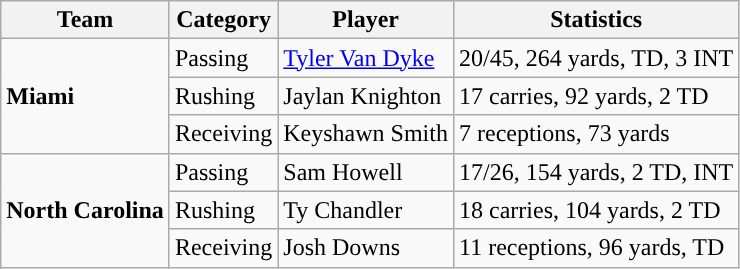<table class="wikitable" style="float: left;">
<tr>
<th>Team</th>
<th>Category</th>
<th>Player</th>
<th>Statistics</th>
</tr>
<tr>
<td rowspan=3><strong>Miami</strong></td>
<td>Passing</td>
<td><a href='#'>Tyler Van Dyke</a></td>
<td>20/45, 264 yards, TD, 3 INT</td>
</tr>
<tr>
<td>Rushing</td>
<td>Jaylan Knighton</td>
<td>17 carries, 92 yards, 2 TD</td>
</tr>
<tr>
<td>Receiving</td>
<td>Keyshawn Smith</td>
<td>7 receptions, 73 yards</td>
</tr>
<tr>
<td rowspan=3><strong>North Carolina</strong></td>
<td>Passing</td>
<td>Sam Howell</td>
<td>17/26, 154 yards, 2 TD, INT</td>
</tr>
<tr>
<td>Rushing</td>
<td>Ty Chandler</td>
<td>18 carries, 104 yards, 2 TD</td>
</tr>
<tr>
<td>Receiving</td>
<td>Josh Downs</td>
<td>11 receptions, 96 yards, TD</td>
</tr>
</table>
